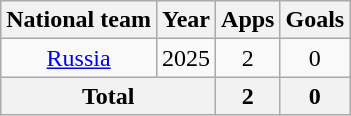<table class=wikitable style=text-align:center>
<tr>
<th>National team</th>
<th>Year</th>
<th>Apps</th>
<th>Goals</th>
</tr>
<tr>
<td rowspan="1"><a href='#'>Russia</a></td>
<td>2025</td>
<td>2</td>
<td>0</td>
</tr>
<tr>
<th colspan="2">Total</th>
<th>2</th>
<th>0</th>
</tr>
</table>
